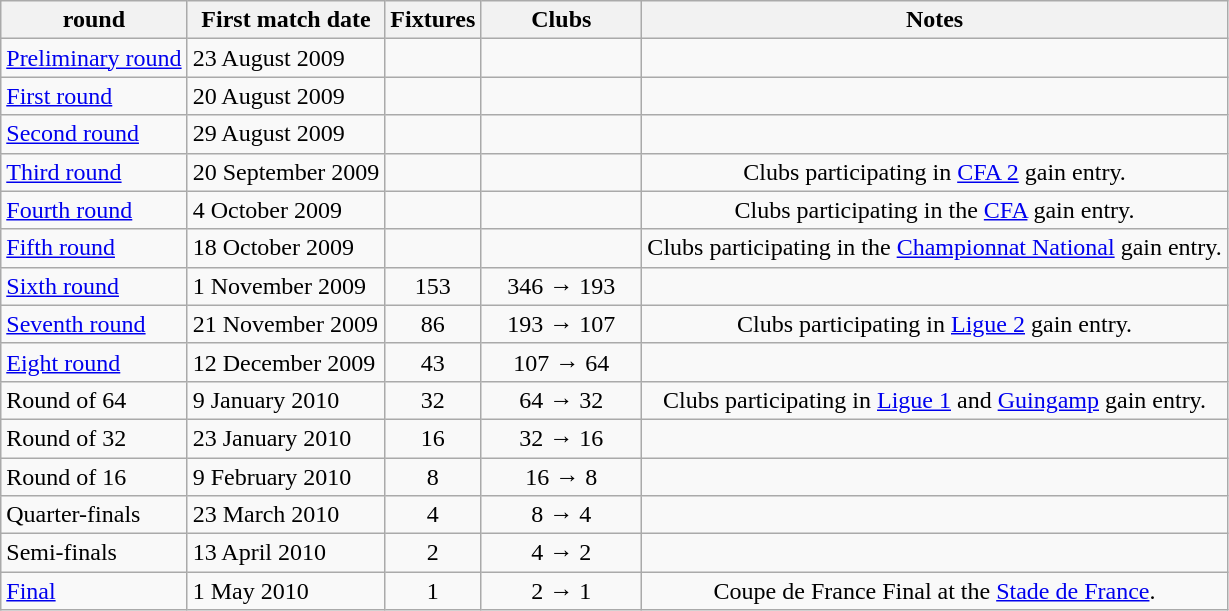<table class="wikitable">
<tr>
<th>round</th>
<th>First match date</th>
<th>Fixtures</th>
<th width=100>Clubs</th>
<th>Notes</th>
</tr>
<tr align=center>
<td align=left><a href='#'>Preliminary round</a></td>
<td align=left>23 August 2009</td>
<td></td>
<td></td>
<td></td>
</tr>
<tr align=center>
<td align=left><a href='#'>First round</a></td>
<td align=left>20 August 2009</td>
<td></td>
<td></td>
<td></td>
</tr>
<tr align=center>
<td align=left><a href='#'>Second round</a></td>
<td align=left>29 August 2009</td>
<td></td>
<td></td>
<td></td>
</tr>
<tr align=center>
<td align=left><a href='#'>Third round</a></td>
<td align=left>20 September 2009</td>
<td></td>
<td></td>
<td>Clubs participating in <a href='#'>CFA 2</a> gain entry.</td>
</tr>
<tr align=center>
<td align=left><a href='#'>Fourth round</a></td>
<td align=left>4 October 2009</td>
<td></td>
<td></td>
<td>Clubs participating in the <a href='#'>CFA</a> gain entry.</td>
</tr>
<tr align=center>
<td align=left><a href='#'>Fifth round</a></td>
<td align=left>18 October 2009</td>
<td></td>
<td></td>
<td>Clubs participating in the <a href='#'>Championnat National</a> gain entry.</td>
</tr>
<tr align=center>
<td align=left><a href='#'>Sixth round</a></td>
<td align=left>1 November 2009</td>
<td>153</td>
<td>346 → 193</td>
<td></td>
</tr>
<tr align=center>
<td align=left><a href='#'>Seventh round</a></td>
<td align=left>21 November 2009</td>
<td>86</td>
<td>193 → 107</td>
<td>Clubs participating in <a href='#'>Ligue 2</a> gain entry.</td>
</tr>
<tr align=center>
<td align=left><a href='#'>Eight round</a></td>
<td align=left>12 December 2009</td>
<td>43</td>
<td>107 → 64</td>
<td></td>
</tr>
<tr align=center>
<td align=left>Round of 64</td>
<td align=left>9 January 2010</td>
<td>32</td>
<td>64 → 32</td>
<td>Clubs participating in <a href='#'>Ligue 1</a> and <a href='#'>Guingamp</a> gain entry.</td>
</tr>
<tr align=center>
<td align=left>Round of 32</td>
<td align=left>23 January 2010</td>
<td>16</td>
<td>32 → 16</td>
<td></td>
</tr>
<tr align=center>
<td align=left>Round of 16</td>
<td align=left>9 February 2010</td>
<td>8</td>
<td>16 → 8</td>
<td></td>
</tr>
<tr align=center>
<td align=left>Quarter-finals</td>
<td align=left>23 March 2010</td>
<td>4</td>
<td>8 → 4</td>
<td></td>
</tr>
<tr align=center>
<td align=left>Semi-finals</td>
<td align=left>13 April 2010</td>
<td>2</td>
<td>4 → 2</td>
<td></td>
</tr>
<tr align=center>
<td align=left><a href='#'>Final</a></td>
<td align=left>1 May 2010</td>
<td>1</td>
<td>2 → 1</td>
<td>Coupe de France Final at the <a href='#'>Stade de France</a>.</td>
</tr>
</table>
